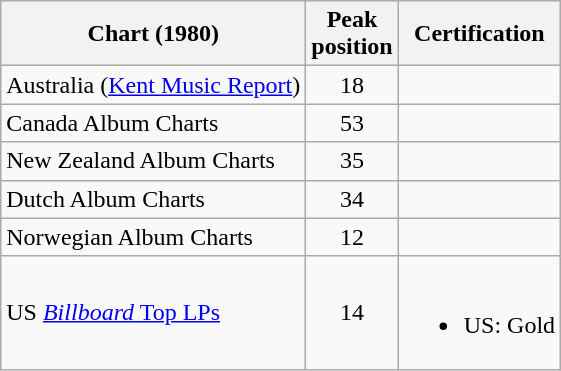<table class="wikitable">
<tr>
<th>Chart (1980)</th>
<th>Peak<br>position</th>
<th>Certification</th>
</tr>
<tr>
<td>Australia (<a href='#'>Kent Music Report</a>)</td>
<td style="text-align:center;">18</td>
<td></td>
</tr>
<tr>
<td>Canada Album Charts</td>
<td align="center">53</td>
<td></td>
</tr>
<tr>
<td>New Zealand Album Charts</td>
<td align="center">35</td>
<td></td>
</tr>
<tr>
<td>Dutch Album Charts</td>
<td align="center">34</td>
<td></td>
</tr>
<tr>
<td>Norwegian Album Charts</td>
<td align="center">12</td>
<td></td>
</tr>
<tr>
<td>US <a href='#'><em>Billboard</em> Top LPs</a></td>
<td align="center">14</td>
<td><br><ul><li>US: Gold</li></ul></td>
</tr>
</table>
